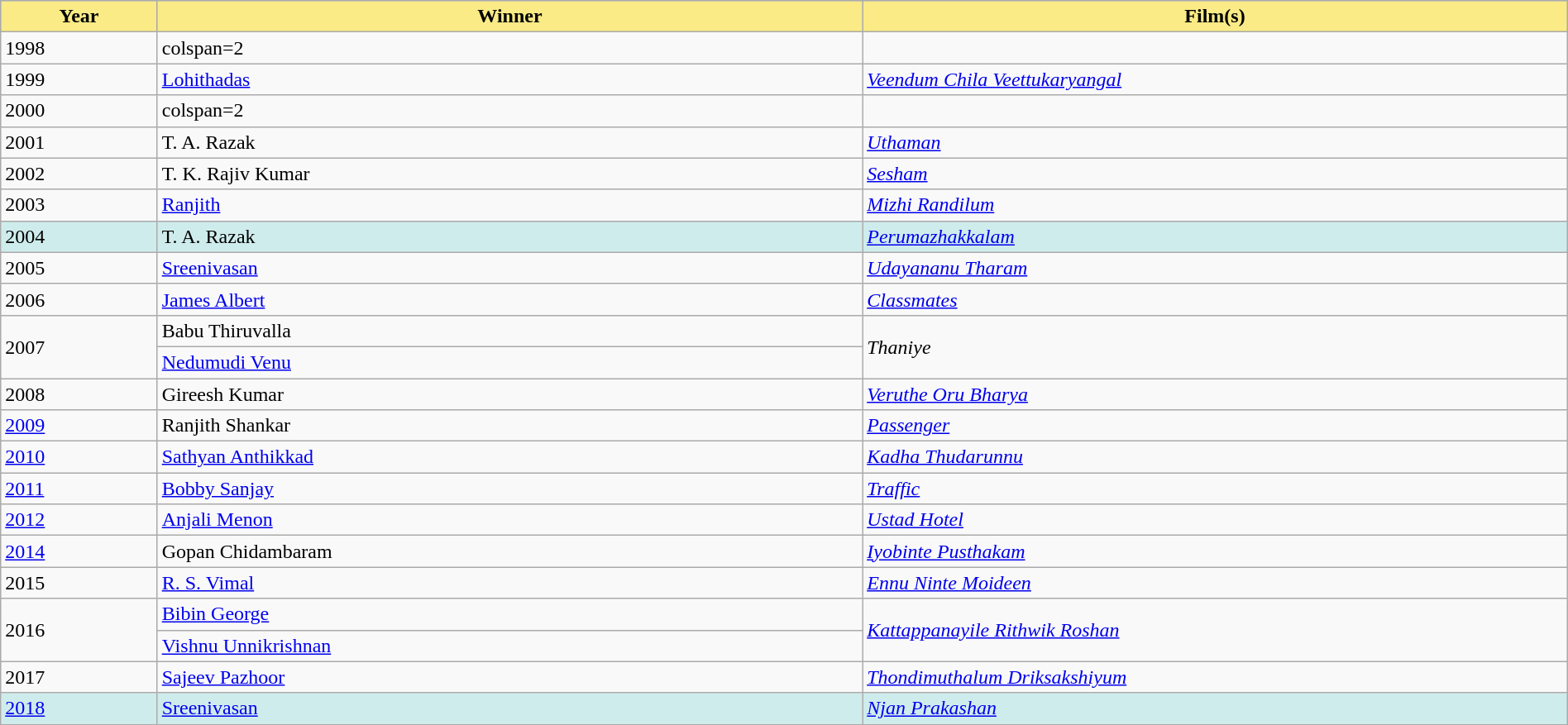<table class="wikitable" style="width:100%">
<tr bgcolor="#bebebe">
<th width="10%" style="background:#FAEB86">Year</th>
<th width="45%" style="background:#FAEB86">Winner</th>
<th width="45%" style="background:#FAEB86">Film(s)</th>
</tr>
<tr>
<td>1998</td>
<td>colspan=2 </td>
</tr>
<tr>
<td>1999</td>
<td><a href='#'>Lohithadas</a></td>
<td><em><a href='#'>Veendum Chila Veettukaryangal</a></em></td>
</tr>
<tr>
<td>2000</td>
<td>colspan=2 </td>
</tr>
<tr>
<td>2001</td>
<td>T. A. Razak</td>
<td><em><a href='#'>Uthaman</a></em></td>
</tr>
<tr>
<td>2002</td>
<td>T. K. Rajiv Kumar</td>
<td><em><a href='#'>Sesham</a></em></td>
</tr>
<tr>
<td>2003</td>
<td><a href='#'>Ranjith</a></td>
<td><em><a href='#'>Mizhi Randilum</a></em></td>
</tr>
<tr bgcolor="#cfecec">
<td>2004</td>
<td>T. A. Razak</td>
<td><em><a href='#'>Perumazhakkalam</a></em></td>
</tr>
<tr>
<td>2005</td>
<td><a href='#'>Sreenivasan</a></td>
<td><em><a href='#'>Udayananu Tharam</a></em></td>
</tr>
<tr>
<td>2006</td>
<td><a href='#'>James Albert</a></td>
<td><em><a href='#'>Classmates</a></em></td>
</tr>
<tr>
<td rowspan=2>2007</td>
<td>Babu Thiruvalla</td>
<td rowspan=2><em>Thaniye</em></td>
</tr>
<tr>
<td><a href='#'>Nedumudi Venu</a></td>
</tr>
<tr>
<td>2008</td>
<td>Gireesh Kumar</td>
<td><em><a href='#'>Veruthe Oru Bharya</a></em></td>
</tr>
<tr>
<td><a href='#'>2009</a></td>
<td>Ranjith Shankar</td>
<td><em><a href='#'>Passenger</a></em></td>
</tr>
<tr>
<td><a href='#'>2010</a></td>
<td><a href='#'>Sathyan Anthikkad</a></td>
<td><em><a href='#'>Kadha Thudarunnu</a></em></td>
</tr>
<tr>
<td><a href='#'>2011</a></td>
<td><a href='#'>Bobby Sanjay</a></td>
<td><em><a href='#'>Traffic</a></em></td>
</tr>
<tr>
<td><a href='#'>2012</a></td>
<td><a href='#'>Anjali Menon</a></td>
<td><em><a href='#'>Ustad Hotel</a></em></td>
</tr>
<tr>
<td><a href='#'>2014</a></td>
<td>Gopan Chidambaram</td>
<td><em><a href='#'>Iyobinte Pusthakam</a></em></td>
</tr>
<tr>
<td>2015</td>
<td><a href='#'>R. S. Vimal</a></td>
<td><em><a href='#'>Ennu Ninte Moideen</a></em></td>
</tr>
<tr>
<td rowspan=2>2016</td>
<td><a href='#'>Bibin George</a></td>
<td rowspan=2><em><a href='#'>Kattappanayile Rithwik Roshan</a></em></td>
</tr>
<tr>
<td><a href='#'>Vishnu Unnikrishnan</a></td>
</tr>
<tr>
<td>2017</td>
<td><a href='#'>Sajeev Pazhoor</a></td>
<td><em><a href='#'>Thondimuthalum Driksakshiyum</a></em></td>
</tr>
<tr bgcolor="#cfecec">
<td><a href='#'>2018</a></td>
<td><a href='#'>Sreenivasan</a></td>
<td><em><a href='#'>Njan Prakashan</a></em></td>
</tr>
</table>
